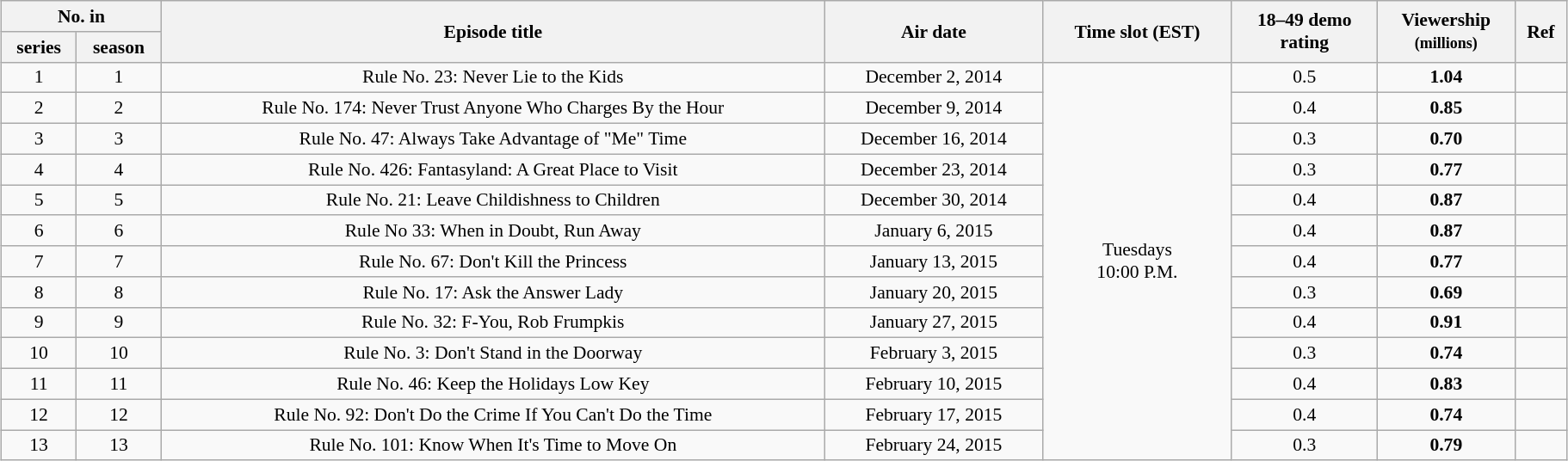<table class="wikitable" style="font-size:90%; text-align:center; width: 96%; margin-left: auto; margin-right: auto;">
<tr>
<th colspan="2">No. in</th>
<th rowspan="2">Episode title</th>
<th rowspan="2">Air date</th>
<th rowspan="2">Time slot (EST)</th>
<th rowspan="2">18–49 demo<br>rating</th>
<th rowspan="2">Viewership<br><small>(millions)</small></th>
<th rowspan="2">Ref</th>
</tr>
<tr>
<th>series</th>
<th>season</th>
</tr>
<tr>
<td style="text-align:center">1</td>
<td style="text-align:center">1</td>
<td>Rule No. 23: Never Lie to the Kids</td>
<td>December 2, 2014</td>
<td rowspan="13">Tuesdays<br>10:00 P.M.</td>
<td>0.5</td>
<td><strong>1.04</strong></td>
<td></td>
</tr>
<tr>
<td>2</td>
<td>2</td>
<td>Rule No. 174: Never Trust Anyone Who Charges By the Hour</td>
<td>December 9, 2014</td>
<td>0.4</td>
<td><strong>0.85</strong></td>
<td></td>
</tr>
<tr>
<td>3</td>
<td>3</td>
<td>Rule No. 47: Always Take Advantage of "Me" Time</td>
<td>December 16, 2014</td>
<td>0.3</td>
<td><strong>0.70</strong></td>
<td></td>
</tr>
<tr>
<td>4</td>
<td>4</td>
<td>Rule No. 426: Fantasyland: A Great Place to Visit</td>
<td>December 23, 2014</td>
<td>0.3</td>
<td><strong>0.77</strong></td>
<td></td>
</tr>
<tr>
<td>5</td>
<td>5</td>
<td>Rule No. 21: Leave Childishness to Children</td>
<td>December 30, 2014</td>
<td>0.4</td>
<td><strong>0.87</strong></td>
<td></td>
</tr>
<tr>
<td>6</td>
<td>6</td>
<td>Rule No 33: When in Doubt, Run Away</td>
<td>January 6, 2015</td>
<td>0.4</td>
<td><strong>0.87</strong></td>
<td></td>
</tr>
<tr>
<td>7</td>
<td>7</td>
<td>Rule No. 67: Don't Kill the Princess</td>
<td>January 13, 2015</td>
<td>0.4</td>
<td><strong>0.77</strong></td>
<td></td>
</tr>
<tr>
<td>8</td>
<td>8</td>
<td>Rule No. 17: Ask the Answer Lady</td>
<td>January 20, 2015</td>
<td>0.3</td>
<td><strong>0.69</strong></td>
<td></td>
</tr>
<tr>
<td>9</td>
<td>9</td>
<td>Rule No. 32: F-You, Rob Frumpkis</td>
<td>January 27, 2015</td>
<td>0.4</td>
<td><strong>0.91</strong></td>
<td></td>
</tr>
<tr>
<td>10</td>
<td>10</td>
<td>Rule No. 3: Don't Stand in the Doorway</td>
<td>February 3, 2015</td>
<td>0.3</td>
<td><strong>0.74</strong></td>
<td></td>
</tr>
<tr>
<td>11</td>
<td>11</td>
<td>Rule No. 46: Keep the Holidays Low Key</td>
<td>February 10, 2015</td>
<td>0.4</td>
<td><strong>0.83</strong></td>
<td></td>
</tr>
<tr>
<td>12</td>
<td>12</td>
<td>Rule No. 92: Don't Do the Crime If You Can't Do the Time</td>
<td>February 17, 2015</td>
<td>0.4</td>
<td><strong>0.74</strong></td>
<td></td>
</tr>
<tr>
<td>13</td>
<td>13</td>
<td>Rule No. 101: Know When It's Time to Move On</td>
<td>February 24, 2015</td>
<td>0.3</td>
<td><strong>0.79</strong></td>
<td></td>
</tr>
</table>
